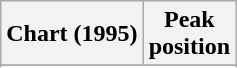<table class="wikitable sortable plainrowheaders" style="text-align:center">
<tr>
<th scope="col">Chart (1995)</th>
<th scope="col">Peak<br>position</th>
</tr>
<tr>
</tr>
<tr>
</tr>
<tr>
</tr>
<tr>
</tr>
</table>
